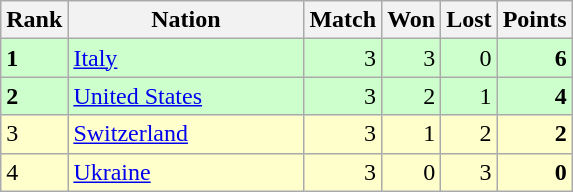<table class="wikitable">
<tr>
<th width=20>Rank</th>
<th width=150>Nation</th>
<th width=20>Match</th>
<th width=20>Won</th>
<th width=20>Lost</th>
<th width=20>Points</th>
</tr>
<tr style="text-align:right; background:#cfc;">
<td align="left"><strong>1</strong></td>
<td style="text-align:left;"> <a href='#'>Italy</a></td>
<td>3</td>
<td>3</td>
<td>0</td>
<td><strong>6</strong></td>
</tr>
<tr style="text-align:right; background:#cfc;">
<td align="left"><strong>2</strong></td>
<td style="text-align:left;"> <a href='#'>United States</a></td>
<td>3</td>
<td>2</td>
<td>1</td>
<td><strong>4</strong></td>
</tr>
<tr style="text-align:right; background:#ffc;">
<td align="left">3</td>
<td style="text-align:left;"> <a href='#'>Switzerland</a></td>
<td>3</td>
<td>1</td>
<td>2</td>
<td><strong>2</strong></td>
</tr>
<tr style="text-align:right; background:#ffc;">
<td align="left">4</td>
<td style="text-align:left;"> <a href='#'>Ukraine</a></td>
<td>3</td>
<td>0</td>
<td>3</td>
<td><strong>0</strong></td>
</tr>
</table>
